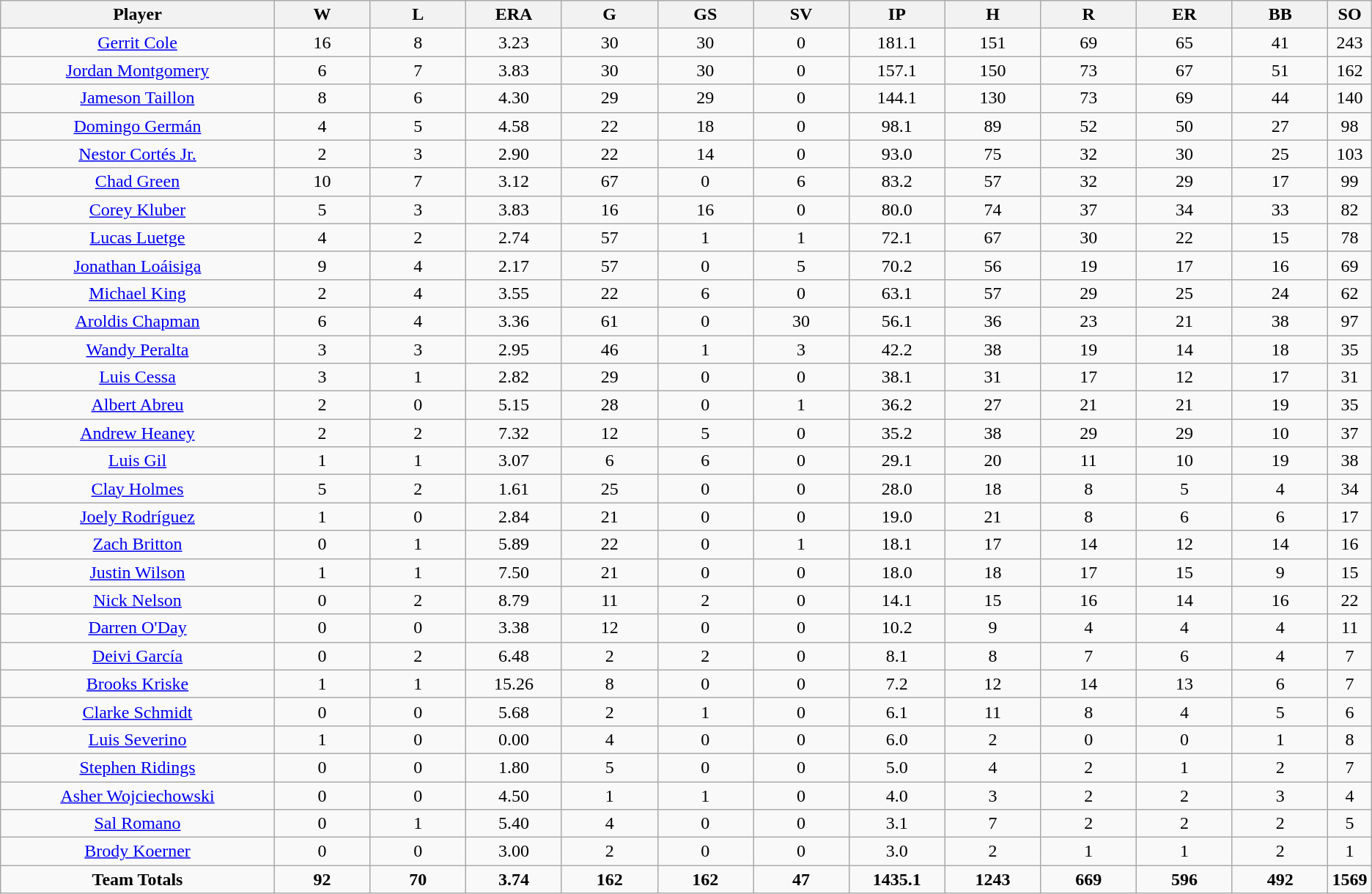<table class=wikitable style="text-align:center">
<tr>
<th bgcolor=#DDDDFF; width="20%">Player</th>
<th bgcolor=#DDDDFF; width="7%">W</th>
<th bgcolor=#DDDDFF; width="7%">L</th>
<th bgcolor=#DDDDFF; width="7%">ERA</th>
<th bgcolor=#DDDDFF; width="7%">G</th>
<th bgcolor=#DDDDFF; width="7%">GS</th>
<th bgcolor=#DDDDFF; width="7%">SV</th>
<th bgcolor=#DDDDFF; width="7%">IP</th>
<th bgcolor=#DDDDFF; width="7%">H</th>
<th bgcolor=#DDDDFF; width="7%">R</th>
<th bgcolor=#DDDDFF; width="7%">ER</th>
<th bgcolor=#DDDDFF; width="7%">BB</th>
<th bgcolor=#DDDDFF; width="7%">SO</th>
</tr>
<tr>
<td><a href='#'>Gerrit Cole</a></td>
<td>16</td>
<td>8</td>
<td>3.23</td>
<td>30</td>
<td>30</td>
<td>0</td>
<td>181.1</td>
<td>151</td>
<td>69</td>
<td>65</td>
<td>41</td>
<td>243</td>
</tr>
<tr>
<td><a href='#'>Jordan Montgomery</a></td>
<td>6</td>
<td>7</td>
<td>3.83</td>
<td>30</td>
<td>30</td>
<td>0</td>
<td>157.1</td>
<td>150</td>
<td>73</td>
<td>67</td>
<td>51</td>
<td>162</td>
</tr>
<tr>
<td><a href='#'>Jameson Taillon</a></td>
<td>8</td>
<td>6</td>
<td>4.30</td>
<td>29</td>
<td>29</td>
<td>0</td>
<td>144.1</td>
<td>130</td>
<td>73</td>
<td>69</td>
<td>44</td>
<td>140</td>
</tr>
<tr>
<td><a href='#'>Domingo Germán</a></td>
<td>4</td>
<td>5</td>
<td>4.58</td>
<td>22</td>
<td>18</td>
<td>0</td>
<td>98.1</td>
<td>89</td>
<td>52</td>
<td>50</td>
<td>27</td>
<td>98</td>
</tr>
<tr>
<td><a href='#'>Nestor Cortés Jr.</a></td>
<td>2</td>
<td>3</td>
<td>2.90</td>
<td>22</td>
<td>14</td>
<td>0</td>
<td>93.0</td>
<td>75</td>
<td>32</td>
<td>30</td>
<td>25</td>
<td>103</td>
</tr>
<tr>
<td><a href='#'>Chad Green</a></td>
<td>10</td>
<td>7</td>
<td>3.12</td>
<td>67</td>
<td>0</td>
<td>6</td>
<td>83.2</td>
<td>57</td>
<td>32</td>
<td>29</td>
<td>17</td>
<td>99</td>
</tr>
<tr>
<td><a href='#'>Corey Kluber</a></td>
<td>5</td>
<td>3</td>
<td>3.83</td>
<td>16</td>
<td>16</td>
<td>0</td>
<td>80.0</td>
<td>74</td>
<td>37</td>
<td>34</td>
<td>33</td>
<td>82</td>
</tr>
<tr>
<td><a href='#'>Lucas Luetge</a></td>
<td>4</td>
<td>2</td>
<td>2.74</td>
<td>57</td>
<td>1</td>
<td>1</td>
<td>72.1</td>
<td>67</td>
<td>30</td>
<td>22</td>
<td>15</td>
<td>78</td>
</tr>
<tr>
<td><a href='#'>Jonathan Loáisiga</a></td>
<td>9</td>
<td>4</td>
<td>2.17</td>
<td>57</td>
<td>0</td>
<td>5</td>
<td>70.2</td>
<td>56</td>
<td>19</td>
<td>17</td>
<td>16</td>
<td>69</td>
</tr>
<tr>
<td><a href='#'>Michael King</a></td>
<td>2</td>
<td>4</td>
<td>3.55</td>
<td>22</td>
<td>6</td>
<td>0</td>
<td>63.1</td>
<td>57</td>
<td>29</td>
<td>25</td>
<td>24</td>
<td>62</td>
</tr>
<tr>
<td><a href='#'>Aroldis Chapman</a></td>
<td>6</td>
<td>4</td>
<td>3.36</td>
<td>61</td>
<td>0</td>
<td>30</td>
<td>56.1</td>
<td>36</td>
<td>23</td>
<td>21</td>
<td>38</td>
<td>97</td>
</tr>
<tr>
<td><a href='#'>Wandy Peralta</a></td>
<td>3</td>
<td>3</td>
<td>2.95</td>
<td>46</td>
<td>1</td>
<td>3</td>
<td>42.2</td>
<td>38</td>
<td>19</td>
<td>14</td>
<td>18</td>
<td>35</td>
</tr>
<tr>
<td><a href='#'>Luis Cessa</a></td>
<td>3</td>
<td>1</td>
<td>2.82</td>
<td>29</td>
<td>0</td>
<td>0</td>
<td>38.1</td>
<td>31</td>
<td>17</td>
<td>12</td>
<td>17</td>
<td>31</td>
</tr>
<tr>
<td><a href='#'>Albert Abreu</a></td>
<td>2</td>
<td>0</td>
<td>5.15</td>
<td>28</td>
<td>0</td>
<td>1</td>
<td>36.2</td>
<td>27</td>
<td>21</td>
<td>21</td>
<td>19</td>
<td>35</td>
</tr>
<tr>
<td><a href='#'>Andrew Heaney</a></td>
<td>2</td>
<td>2</td>
<td>7.32</td>
<td>12</td>
<td>5</td>
<td>0</td>
<td>35.2</td>
<td>38</td>
<td>29</td>
<td>29</td>
<td>10</td>
<td>37</td>
</tr>
<tr>
<td><a href='#'>Luis Gil</a></td>
<td>1</td>
<td>1</td>
<td>3.07</td>
<td>6</td>
<td>6</td>
<td>0</td>
<td>29.1</td>
<td>20</td>
<td>11</td>
<td>10</td>
<td>19</td>
<td>38</td>
</tr>
<tr>
<td><a href='#'>Clay Holmes</a></td>
<td>5</td>
<td>2</td>
<td>1.61</td>
<td>25</td>
<td>0</td>
<td>0</td>
<td>28.0</td>
<td>18</td>
<td>8</td>
<td>5</td>
<td>4</td>
<td>34</td>
</tr>
<tr>
<td><a href='#'>Joely Rodríguez</a></td>
<td>1</td>
<td>0</td>
<td>2.84</td>
<td>21</td>
<td>0</td>
<td>0</td>
<td>19.0</td>
<td>21</td>
<td>8</td>
<td>6</td>
<td>6</td>
<td>17</td>
</tr>
<tr>
<td><a href='#'>Zach Britton</a></td>
<td>0</td>
<td>1</td>
<td>5.89</td>
<td>22</td>
<td>0</td>
<td>1</td>
<td>18.1</td>
<td>17</td>
<td>14</td>
<td>12</td>
<td>14</td>
<td>16</td>
</tr>
<tr>
<td><a href='#'>Justin Wilson</a></td>
<td>1</td>
<td>1</td>
<td>7.50</td>
<td>21</td>
<td>0</td>
<td>0</td>
<td>18.0</td>
<td>18</td>
<td>17</td>
<td>15</td>
<td>9</td>
<td>15</td>
</tr>
<tr>
<td><a href='#'>Nick Nelson</a></td>
<td>0</td>
<td>2</td>
<td>8.79</td>
<td>11</td>
<td>2</td>
<td>0</td>
<td>14.1</td>
<td>15</td>
<td>16</td>
<td>14</td>
<td>16</td>
<td>22</td>
</tr>
<tr>
<td><a href='#'>Darren O'Day</a></td>
<td>0</td>
<td>0</td>
<td>3.38</td>
<td>12</td>
<td>0</td>
<td>0</td>
<td>10.2</td>
<td>9</td>
<td>4</td>
<td>4</td>
<td>4</td>
<td>11</td>
</tr>
<tr>
<td><a href='#'>Deivi García</a></td>
<td>0</td>
<td>2</td>
<td>6.48</td>
<td>2</td>
<td>2</td>
<td>0</td>
<td>8.1</td>
<td>8</td>
<td>7</td>
<td>6</td>
<td>4</td>
<td>7</td>
</tr>
<tr>
<td><a href='#'>Brooks Kriske</a></td>
<td>1</td>
<td>1</td>
<td>15.26</td>
<td>8</td>
<td>0</td>
<td>0</td>
<td>7.2</td>
<td>12</td>
<td>14</td>
<td>13</td>
<td>6</td>
<td>7</td>
</tr>
<tr>
<td><a href='#'>Clarke Schmidt</a></td>
<td>0</td>
<td>0</td>
<td>5.68</td>
<td>2</td>
<td>1</td>
<td>0</td>
<td>6.1</td>
<td>11</td>
<td>8</td>
<td>4</td>
<td>5</td>
<td>6</td>
</tr>
<tr>
<td><a href='#'>Luis Severino</a></td>
<td>1</td>
<td>0</td>
<td>0.00</td>
<td>4</td>
<td>0</td>
<td>0</td>
<td>6.0</td>
<td>2</td>
<td>0</td>
<td>0</td>
<td>1</td>
<td>8</td>
</tr>
<tr>
<td><a href='#'>Stephen Ridings</a></td>
<td>0</td>
<td>0</td>
<td>1.80</td>
<td>5</td>
<td>0</td>
<td>0</td>
<td>5.0</td>
<td>4</td>
<td>2</td>
<td>1</td>
<td>2</td>
<td>7</td>
</tr>
<tr>
<td><a href='#'>Asher Wojciechowski</a></td>
<td>0</td>
<td>0</td>
<td>4.50</td>
<td>1</td>
<td>1</td>
<td>0</td>
<td>4.0</td>
<td>3</td>
<td>2</td>
<td>2</td>
<td>3</td>
<td>4</td>
</tr>
<tr>
<td><a href='#'>Sal Romano</a></td>
<td>0</td>
<td>1</td>
<td>5.40</td>
<td>4</td>
<td>0</td>
<td>0</td>
<td>3.1</td>
<td>7</td>
<td>2</td>
<td>2</td>
<td>2</td>
<td>5</td>
</tr>
<tr>
<td><a href='#'>Brody Koerner</a></td>
<td>0</td>
<td>0</td>
<td>3.00</td>
<td>2</td>
<td>0</td>
<td>0</td>
<td>3.0</td>
<td>2</td>
<td>1</td>
<td>1</td>
<td>2</td>
<td>1</td>
</tr>
<tr>
<td><strong>Team Totals</strong></td>
<td><strong>92</strong></td>
<td><strong>70</strong></td>
<td><strong>3.74</strong></td>
<td><strong>162</strong></td>
<td><strong>162</strong></td>
<td><strong>47</strong></td>
<td><strong>1435.1</strong></td>
<td><strong>1243</strong></td>
<td><strong>669</strong></td>
<td><strong>596</strong></td>
<td><strong>492</strong></td>
<td><strong>1569</strong></td>
</tr>
</table>
